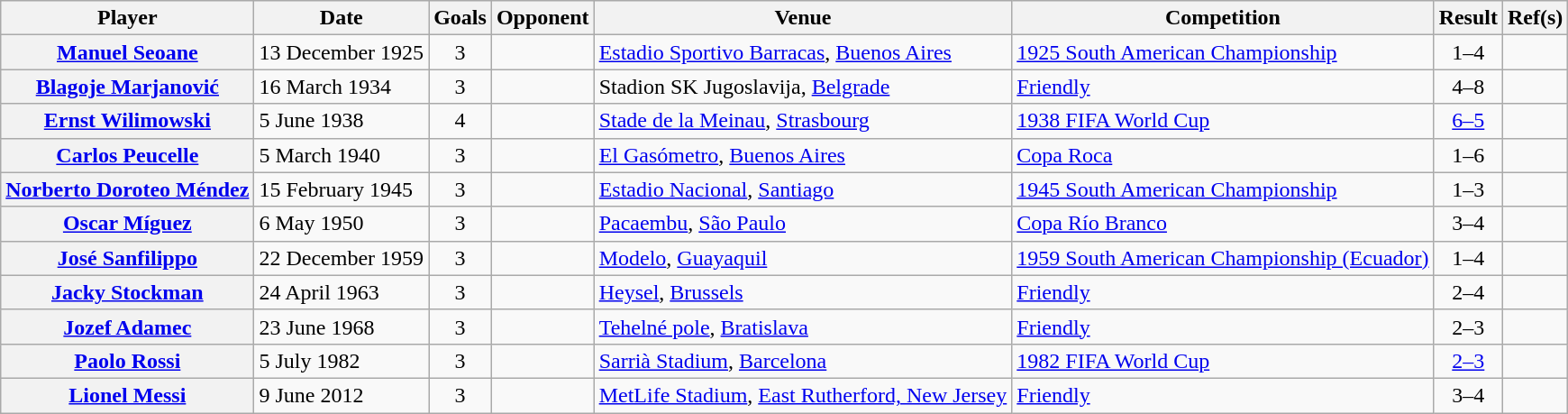<table class="wikitable sortable plainrowheaders">
<tr>
<th scope="col">Player</th>
<th scope="col">Date</th>
<th scope="col">Goals</th>
<th scope="col">Opponent</th>
<th scope="col">Venue</th>
<th scope="col">Competition</th>
<th scope="col">Result </th>
<th scope="col" class="unsortable">Ref(s)</th>
</tr>
<tr>
<th scope="row" data-sort-value="Seoane, Manuel"><a href='#'>Manuel Seoane</a></th>
<td>13 December 1925</td>
<td style="text-align: center">3</td>
<td></td>
<td><a href='#'>Estadio Sportivo Barracas</a>, <a href='#'>Buenos Aires</a></td>
<td><a href='#'>1925 South American Championship</a></td>
<td data-sort-value="1" style="text-align: center">1–4</td>
<td></td>
</tr>
<tr>
<th scope="row" data-sort-value="Marjanović, Blagoje"><a href='#'>Blagoje Marjanović</a></th>
<td>16 March 1934</td>
<td style="text-align: center">3</td>
<td></td>
<td>Stadion SK Jugoslavija, <a href='#'>Belgrade</a></td>
<td><a href='#'>Friendly</a></td>
<td data-sort-value="4" style="text-align: center">4–8</td>
<td></td>
</tr>
<tr>
<th scope="row" data-sort-value="Wilimowski, Ernst"><a href='#'>Ernst Wilimowski</a></th>
<td>5 June 1938</td>
<td style="text-align: center">4</td>
<td></td>
<td><a href='#'>Stade de la Meinau</a>, <a href='#'>Strasbourg</a></td>
<td><a href='#'>1938 FIFA World Cup</a></td>
<td data-sort-value="6" style="text-align: center"><a href='#'>6–5</a></td>
<td></td>
</tr>
<tr>
<th scope="row" data-sort-value="Peucelle, Carlos"><a href='#'>Carlos Peucelle</a></th>
<td>5 March 1940</td>
<td style="text-align: center">3</td>
<td></td>
<td><a href='#'>El Gasómetro</a>, <a href='#'>Buenos Aires</a></td>
<td><a href='#'>Copa Roca</a></td>
<td data-sort-value="1" style="text-align: center">1–6</td>
<td></td>
</tr>
<tr>
<th scope="row" data-sort-value="Méndez, Tucho"><a href='#'>Norberto Doroteo Méndez</a></th>
<td>15 February 1945</td>
<td style="text-align: center">3</td>
<td></td>
<td><a href='#'>Estadio Nacional</a>, <a href='#'>Santiago</a></td>
<td><a href='#'>1945 South American Championship</a></td>
<td data-sort-value="1" style="text-align: center">1–3</td>
<td></td>
</tr>
<tr>
<th scope="row" data-sort-value="Míguez, Oscar"><a href='#'>Oscar Míguez</a></th>
<td>6 May 1950</td>
<td style="text-align: center">3</td>
<td></td>
<td><a href='#'>Pacaembu</a>, <a href='#'>São Paulo</a></td>
<td><a href='#'>Copa Río Branco</a></td>
<td data-sort-value="3" style="text-align: center">3–4</td>
<td></td>
</tr>
<tr>
<th scope="row" data-sort-value="Sanfilippo, José"><a href='#'>José Sanfilippo</a></th>
<td>22 December 1959</td>
<td style="text-align: center">3</td>
<td></td>
<td><a href='#'>Modelo</a>, <a href='#'>Guayaquil</a></td>
<td><a href='#'>1959 South American Championship (Ecuador)</a></td>
<td data-sort-value="1" style="text-align: center">1–4</td>
<td></td>
</tr>
<tr>
<th scope="row" data-sort-value="Stockman, Jacky"><a href='#'>Jacky Stockman</a></th>
<td>24 April 1963</td>
<td style="text-align: center">3</td>
<td></td>
<td><a href='#'>Heysel</a>, <a href='#'>Brussels</a></td>
<td><a href='#'>Friendly</a></td>
<td data-sort-value="2" style="text-align: center">2–4</td>
<td></td>
</tr>
<tr>
<th scope="row" data-sort-value="Adamec, Jozef"><a href='#'>Jozef Adamec</a></th>
<td>23 June 1968</td>
<td style="text-align: center">3</td>
<td></td>
<td><a href='#'>Tehelné pole</a>, <a href='#'>Bratislava</a></td>
<td><a href='#'>Friendly</a></td>
<td data-sort-value="2" style="text-align: center">2–3</td>
<td></td>
</tr>
<tr>
<th scope="row" data-sort-value="Rossi, Paolo"><a href='#'>Paolo Rossi</a></th>
<td>5 July 1982</td>
<td style="text-align: center">3</td>
<td></td>
<td><a href='#'>Sarrià Stadium</a>, <a href='#'>Barcelona</a></td>
<td><a href='#'>1982 FIFA World Cup</a></td>
<td data-sort-value="2" style="text-align: center"><a href='#'>2–3</a></td>
<td></td>
</tr>
<tr>
<th scope="row" data-sort-value="Messi, Lionel"><a href='#'>Lionel Messi</a></th>
<td>9 June 2012</td>
<td style="text-align: center">3</td>
<td></td>
<td><a href='#'>MetLife Stadium</a>, <a href='#'>East Rutherford, New Jersey</a></td>
<td><a href='#'>Friendly</a></td>
<td data-sort-value="2" style="text-align: center">3–4</td>
<td></td>
</tr>
</table>
